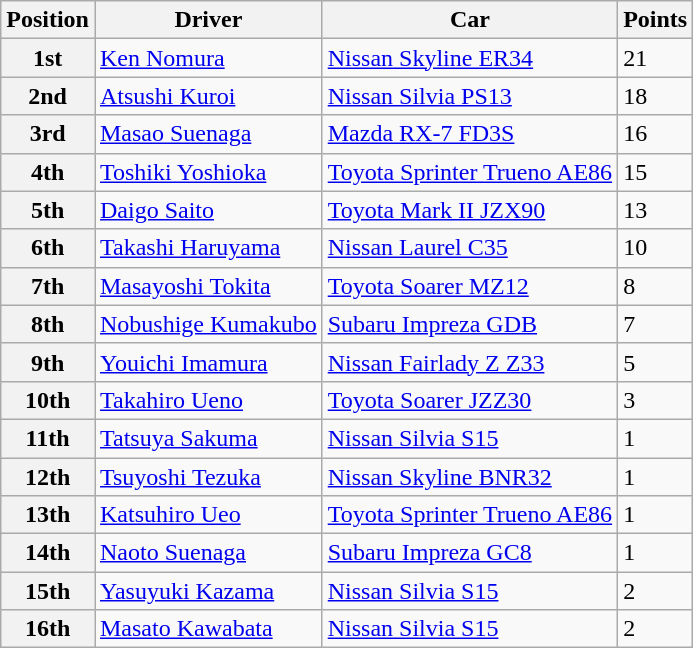<table class="wikitable">
<tr>
<th>Position</th>
<th>Driver</th>
<th>Car</th>
<th>Points</th>
</tr>
<tr>
<th>1st</th>
<td><a href='#'>Ken Nomura</a></td>
<td><a href='#'>Nissan Skyline ER34</a></td>
<td>21</td>
</tr>
<tr>
<th>2nd</th>
<td><a href='#'>Atsushi Kuroi</a></td>
<td><a href='#'>Nissan Silvia PS13</a></td>
<td>18</td>
</tr>
<tr>
<th>3rd</th>
<td><a href='#'>Masao Suenaga</a></td>
<td><a href='#'>Mazda RX-7 FD3S</a></td>
<td>16</td>
</tr>
<tr>
<th>4th</th>
<td><a href='#'>Toshiki Yoshioka</a></td>
<td><a href='#'>Toyota Sprinter Trueno AE86</a></td>
<td>15</td>
</tr>
<tr>
<th>5th</th>
<td> <a href='#'>Daigo Saito</a></td>
<td><a href='#'>Toyota Mark II JZX90</a></td>
<td>13</td>
</tr>
<tr>
<th>6th</th>
<td><a href='#'>Takashi Haruyama</a></td>
<td><a href='#'>Nissan Laurel C35</a></td>
<td>10</td>
</tr>
<tr>
<th>7th</th>
<td><a href='#'>Masayoshi Tokita</a></td>
<td><a href='#'>Toyota Soarer MZ12</a></td>
<td>8</td>
</tr>
<tr>
<th>8th</th>
<td><a href='#'>Nobushige Kumakubo</a></td>
<td><a href='#'>Subaru Impreza GDB</a></td>
<td>7</td>
</tr>
<tr>
<th>9th</th>
<td><a href='#'>Youichi Imamura</a></td>
<td><a href='#'>Nissan Fairlady Z Z33</a></td>
<td>5</td>
</tr>
<tr>
<th>10th</th>
<td><a href='#'>Takahiro Ueno</a></td>
<td><a href='#'>Toyota Soarer JZZ30</a></td>
<td>3</td>
</tr>
<tr>
<th>11th</th>
<td><a href='#'>Tatsuya Sakuma</a></td>
<td><a href='#'>Nissan Silvia S15</a></td>
<td>1</td>
</tr>
<tr>
<th>12th</th>
<td><a href='#'>Tsuyoshi Tezuka</a></td>
<td><a href='#'>Nissan Skyline BNR32</a></td>
<td>1</td>
</tr>
<tr>
<th>13th</th>
<td><a href='#'>Katsuhiro Ueo</a></td>
<td><a href='#'>Toyota Sprinter Trueno AE86</a></td>
<td>1</td>
</tr>
<tr>
<th>14th</th>
<td><a href='#'>Naoto Suenaga</a></td>
<td><a href='#'>Subaru Impreza GC8</a></td>
<td>1</td>
</tr>
<tr>
<th>15th</th>
<td><a href='#'>Yasuyuki Kazama</a></td>
<td><a href='#'>Nissan Silvia S15</a></td>
<td>2</td>
</tr>
<tr>
<th>16th</th>
<td><a href='#'>Masato Kawabata</a></td>
<td><a href='#'>Nissan Silvia S15</a></td>
<td>2</td>
</tr>
</table>
